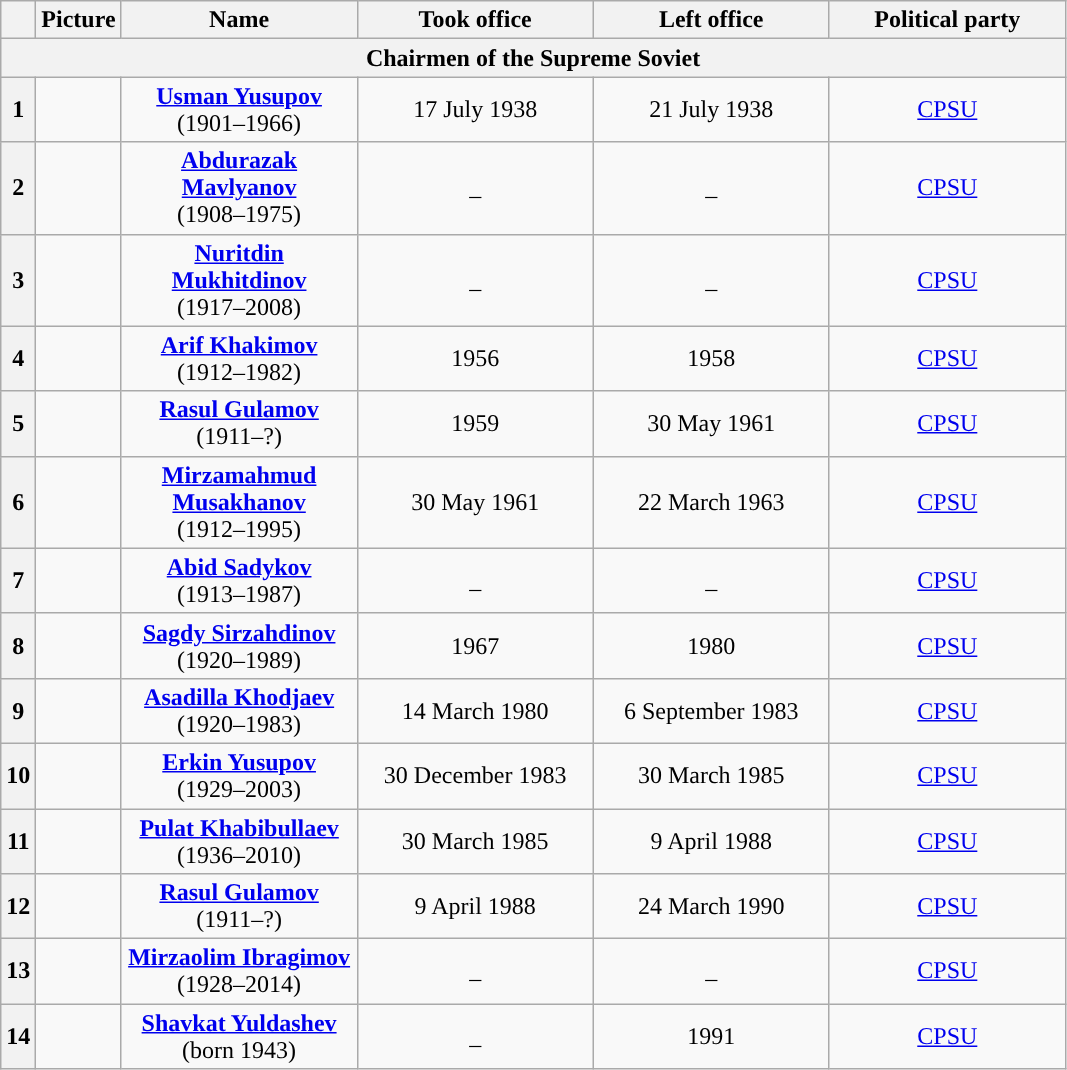<table class="wikitable" style="text-align:center">
<tr>
<th></th>
<th>Picture</th>
<th width="150">Name<br></th>
<th width="150">Took office</th>
<th width="150">Left office</th>
<th width="150">Political party</th>
</tr>
<tr>
<th colspan="6" align="center">Chairmen of the Supreme Soviet</th>
</tr>
<tr>
<th style="background:">1</th>
<td></td>
<td><strong><a href='#'>Usman Yusupov</a></strong><br>(1901–1966)</td>
<td>17 July 1938</td>
<td>21 July 1938</td>
<td><a href='#'>CPSU</a></td>
</tr>
<tr>
<th style="background:">2</th>
<td></td>
<td><strong><a href='#'>Abdurazak Mavlyanov</a></strong><br>(1908–1975)</td>
<td>_</td>
<td>_</td>
<td><a href='#'>CPSU</a></td>
</tr>
<tr>
<th style="background:">3</th>
<td></td>
<td><strong><a href='#'>Nuritdin Mukhitdinov</a></strong><br>(1917–2008)</td>
<td>_</td>
<td>_</td>
<td><a href='#'>CPSU</a></td>
</tr>
<tr>
<th style="background:">4</th>
<td></td>
<td><strong><a href='#'>Arif Khakimov</a></strong><br>(1912–1982)</td>
<td>1956</td>
<td>1958</td>
<td><a href='#'>CPSU</a></td>
</tr>
<tr>
<th style="background:">5</th>
<td></td>
<td><strong><a href='#'>Rasul Gulamov</a></strong><br>(1911–?)</td>
<td>1959</td>
<td>30 May 1961</td>
<td><a href='#'>CPSU</a></td>
</tr>
<tr>
<th style="background:">6</th>
<td></td>
<td><strong><a href='#'>Mirzamahmud Musakhanov</a></strong><br>(1912–1995)</td>
<td>30 May 1961</td>
<td>22 March 1963</td>
<td><a href='#'>CPSU</a></td>
</tr>
<tr>
<th style="background:">7</th>
<td></td>
<td><strong><a href='#'>Abid Sadykov</a></strong><br>(1913–1987)</td>
<td>_</td>
<td>_</td>
<td><a href='#'>CPSU</a></td>
</tr>
<tr>
<th style="background:">8</th>
<td></td>
<td><strong><a href='#'>Sagdy Sirzahdinov</a></strong><br>(1920–1989)</td>
<td>1967</td>
<td>1980</td>
<td><a href='#'>CPSU</a></td>
</tr>
<tr>
<th style="background:">9</th>
<td></td>
<td><strong><a href='#'>Asadilla Khodjaev</a></strong><br>(1920–1983)</td>
<td>14 March 1980</td>
<td>6 September 1983</td>
<td><a href='#'>CPSU</a></td>
</tr>
<tr>
<th style="background:">10</th>
<td></td>
<td><strong><a href='#'>Erkin Yusupov</a></strong><br>(1929–2003)</td>
<td>30 December 1983</td>
<td>30 March 1985</td>
<td><a href='#'>CPSU</a></td>
</tr>
<tr>
<th style="background:">11</th>
<td></td>
<td><strong><a href='#'>Pulat Khabibullaev</a></strong><br>(1936–2010)</td>
<td>30 March 1985</td>
<td>9 April 1988</td>
<td><a href='#'>CPSU</a></td>
</tr>
<tr>
<th style="background:">12</th>
<td></td>
<td><strong><a href='#'>Rasul Gulamov</a></strong><br>(1911–?)</td>
<td>9 April 1988</td>
<td>24 March 1990</td>
<td><a href='#'>CPSU</a></td>
</tr>
<tr>
<th style="background:">13</th>
<td></td>
<td><strong><a href='#'>Mirzaolim Ibragimov</a></strong><br>(1928–2014)</td>
<td>_</td>
<td>_</td>
<td><a href='#'>CPSU</a></td>
</tr>
<tr>
<th style="background:">14</th>
<td></td>
<td><strong><a href='#'>Shavkat Yuldashev</a></strong><br>(born 1943)</td>
<td>_</td>
<td>1991</td>
<td><a href='#'>CPSU</a></td>
</tr>
</table>
